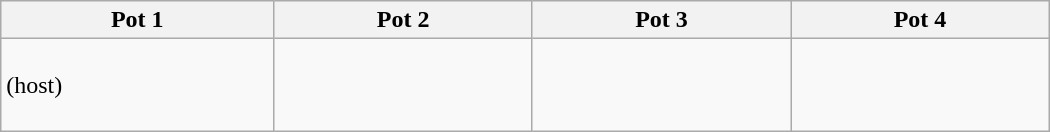<table class="wikitable" width=700>
<tr>
<th width=5%>Pot 1</th>
<th width=5%>Pot 2</th>
<th width=5%>Pot 3</th>
<th width=5%>Pot 4</th>
</tr>
<tr>
<td valign="top"><br> (host)<br><br></td>
<td valign="top"><br><br><br></td>
<td valign="top"><br><br></td>
<td valign="top"><br></td>
</tr>
</table>
